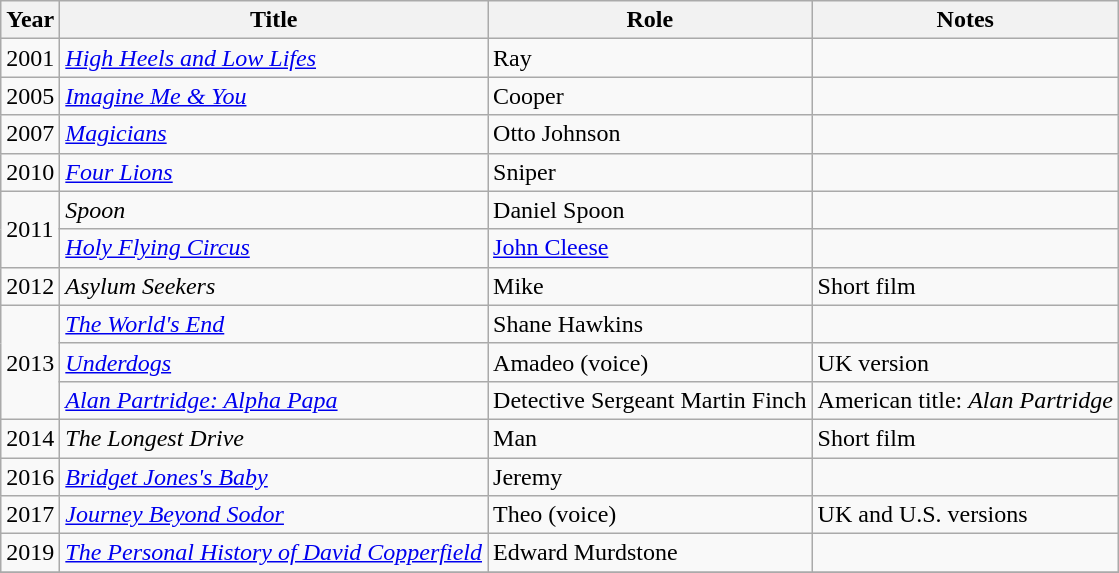<table class="wikitable sortable">
<tr>
<th>Year</th>
<th>Title</th>
<th>Role</th>
<th class="unsortable">Notes</th>
</tr>
<tr>
<td>2001</td>
<td><em><a href='#'>High Heels and Low Lifes</a></em></td>
<td>Ray</td>
<td></td>
</tr>
<tr>
<td>2005</td>
<td><em><a href='#'>Imagine Me & You</a></em></td>
<td>Cooper</td>
<td></td>
</tr>
<tr>
<td>2007</td>
<td><em><a href='#'>Magicians</a></em></td>
<td>Otto Johnson</td>
<td></td>
</tr>
<tr>
<td>2010</td>
<td><em><a href='#'>Four Lions</a></em></td>
<td>Sniper</td>
<td></td>
</tr>
<tr>
<td rowspan="2">2011</td>
<td><em>Spoon</em></td>
<td>Daniel Spoon</td>
<td></td>
</tr>
<tr>
<td><em><a href='#'>Holy Flying Circus</a></em></td>
<td><a href='#'>John Cleese</a></td>
<td></td>
</tr>
<tr>
<td>2012</td>
<td><em>Asylum Seekers</em></td>
<td>Mike</td>
<td>Short film</td>
</tr>
<tr>
<td rowspan="3">2013</td>
<td><em><a href='#'>The World's End</a></em></td>
<td>Shane Hawkins</td>
<td></td>
</tr>
<tr>
<td><em><a href='#'>Underdogs</a></em></td>
<td>Amadeo (voice)</td>
<td>UK version</td>
</tr>
<tr>
<td><em><a href='#'>Alan Partridge: Alpha Papa</a></em></td>
<td>Detective Sergeant Martin Finch</td>
<td>American title: <em>Alan Partridge</em></td>
</tr>
<tr>
<td>2014</td>
<td><em>The Longest Drive</em></td>
<td>Man</td>
<td>Short film</td>
</tr>
<tr>
<td>2016</td>
<td><em><a href='#'>Bridget Jones's Baby</a></em></td>
<td>Jeremy</td>
<td></td>
</tr>
<tr>
<td>2017</td>
<td><em><a href='#'>Journey Beyond Sodor</a></em></td>
<td>Theo (voice)</td>
<td>UK and U.S. versions</td>
</tr>
<tr>
<td>2019</td>
<td><em><a href='#'>The Personal History of David Copperfield</a></em></td>
<td>Edward Murdstone</td>
<td></td>
</tr>
<tr>
</tr>
</table>
